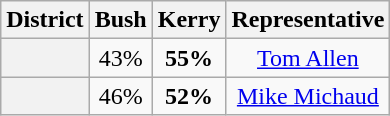<table class=wikitable>
<tr>
<th>District</th>
<th>Bush</th>
<th>Kerry</th>
<th>Representative</th>
</tr>
<tr align=center>
<th></th>
<td>43%</td>
<td><strong>55%</strong></td>
<td><a href='#'>Tom Allen</a></td>
</tr>
<tr align=center>
<th></th>
<td>46%</td>
<td><strong>52%</strong></td>
<td><a href='#'>Mike Michaud</a></td>
</tr>
</table>
